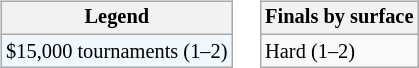<table>
<tr valign=top>
<td><br><table class="wikitable" style="font-size:85%">
<tr>
<th>Legend</th>
</tr>
<tr style="background:#f0f8ff;">
<td>$15,000 tournaments (1–2)</td>
</tr>
</table>
</td>
<td><br><table class="wikitable" style="font-size:85%">
<tr>
<th>Finals by surface</th>
</tr>
<tr>
<td>Hard (1–2)</td>
</tr>
</table>
</td>
</tr>
</table>
